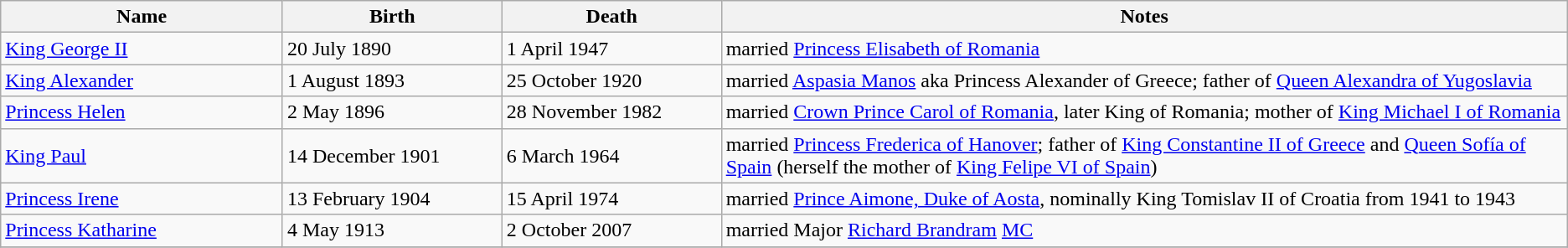<table class="wikitable sortable">
<tr>
<th width="18%">Name</th>
<th width="14%">Birth</th>
<th width="14%">Death</th>
<th width="62%">Notes</th>
</tr>
<tr>
<td><a href='#'>King George II</a></td>
<td>20 July 1890</td>
<td>1 April 1947</td>
<td>married <a href='#'>Princess Elisabeth of Romania</a></td>
</tr>
<tr>
<td><a href='#'>King Alexander</a></td>
<td>1 August 1893</td>
<td>25 October 1920</td>
<td>married <a href='#'>Aspasia Manos</a> aka Princess Alexander of Greece; father of <a href='#'>Queen Alexandra of Yugoslavia</a></td>
</tr>
<tr>
<td><a href='#'>Princess Helen</a></td>
<td>2 May 1896</td>
<td>28 November 1982</td>
<td>married <a href='#'>Crown Prince Carol of Romania</a>, later King of Romania; mother of <a href='#'>King Michael I of Romania</a></td>
</tr>
<tr>
<td><a href='#'>King Paul</a></td>
<td>14 December 1901</td>
<td>6 March 1964</td>
<td>married <a href='#'>Princess Frederica of Hanover</a>; father of <a href='#'>King Constantine II of Greece</a> and <a href='#'>Queen Sofía of Spain</a> (herself the mother of <a href='#'>King Felipe VI of Spain</a>)</td>
</tr>
<tr>
<td><a href='#'>Princess Irene</a></td>
<td>13 February 1904</td>
<td>15 April 1974</td>
<td>married <a href='#'>Prince Aimone, Duke of Aosta</a>, nominally King Tomislav II of Croatia from 1941 to 1943</td>
</tr>
<tr>
<td><a href='#'>Princess Katharine</a></td>
<td>4 May 1913</td>
<td>2 October 2007</td>
<td>married Major <a href='#'>Richard Brandram</a> <a href='#'>MC</a></td>
</tr>
<tr>
</tr>
</table>
